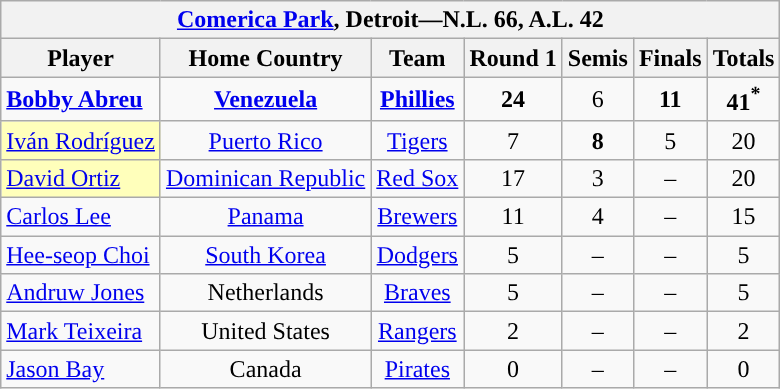<table class="wikitable" style="text-align:right;">
<tr>
<th colspan="7"><a href='#'>Comerica Park</a>, Detroit—N.L. 66, A.L. 42</th>
</tr>
<tr>
<th>Player</th>
<th>Home Country</th>
<th>Team</th>
<th>Round 1</th>
<th>Semis</th>
<th>Finals</th>
<th>Totals</th>
</tr>
<tr>
<td align="left"><strong><a href='#'>Bobby Abreu</a></strong></td>
<td style="text-align:center;"><strong><a href='#'>Venezuela</a></strong></td>
<td style="text-align:center;"><strong><a href='#'>Phillies</a></strong></td>
<td style="text-align:center;"><strong>24</strong></td>
<td style="text-align:center;">6</td>
<td style="text-align:center;"><strong>11</strong></td>
<td style="text-align:center;"><strong>41<sup>*</sup></strong></td>
</tr>
<tr>
<td align="left" style="background:#ffb"><a href='#'>Iván Rodríguez</a></td>
<td style="text-align:center;"><a href='#'>Puerto Rico</a></td>
<td style="text-align:center;"><a href='#'>Tigers</a></td>
<td style="text-align:center;">7</td>
<td style="text-align:center;"><strong>8</strong></td>
<td style="text-align:center;">5</td>
<td style="text-align:center;">20</td>
</tr>
<tr>
<td align="left" style="background:#ffb"><a href='#'>David Ortiz</a></td>
<td style="text-align:center;"><a href='#'>Dominican Republic</a></td>
<td style="text-align:center;"><a href='#'>Red Sox</a></td>
<td style="text-align:center;">17</td>
<td style="text-align:center;">3</td>
<td style="text-align:center;">–</td>
<td style="text-align:center;">20</td>
</tr>
<tr>
<td align="left"><a href='#'>Carlos Lee</a></td>
<td style="text-align:center;"><a href='#'>Panama</a></td>
<td style="text-align:center;"><a href='#'>Brewers</a></td>
<td style="text-align:center;">11</td>
<td style="text-align:center;">4</td>
<td style="text-align:center;">–</td>
<td style="text-align:center;">15</td>
</tr>
<tr>
<td align="left"><a href='#'>Hee-seop Choi</a></td>
<td style="text-align:center;"><a href='#'>South Korea</a></td>
<td style="text-align:center;"><a href='#'>Dodgers</a></td>
<td style="text-align:center;">5</td>
<td style="text-align:center;">–</td>
<td style="text-align:center;">–</td>
<td style="text-align:center;">5</td>
</tr>
<tr>
<td align="left"><a href='#'>Andruw Jones</a></td>
<td style="text-align:center;">Netherlands</td>
<td style="text-align:center;"><a href='#'>Braves</a></td>
<td style="text-align:center;">5</td>
<td style="text-align:center;">–</td>
<td style="text-align:center;">–</td>
<td style="text-align:center;">5</td>
</tr>
<tr>
<td align="left"><a href='#'>Mark Teixeira</a></td>
<td style="text-align:center;">United States</td>
<td style="text-align:center;"><a href='#'>Rangers</a></td>
<td style="text-align:center;">2</td>
<td style="text-align:center;">–</td>
<td style="text-align:center;">–</td>
<td style="text-align:center;">2</td>
</tr>
<tr>
<td align="left"><a href='#'>Jason Bay</a></td>
<td style="text-align:center;">Canada</td>
<td style="text-align:center;"><a href='#'>Pirates</a></td>
<td style="text-align:center;">0</td>
<td style="text-align:center;">–</td>
<td style="text-align:center;">–</td>
<td style="text-align:center;">0</td>
</tr>
</table>
